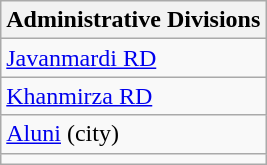<table class="wikitable">
<tr>
<th>Administrative Divisions</th>
</tr>
<tr>
<td><a href='#'>Javanmardi RD</a></td>
</tr>
<tr>
<td><a href='#'>Khanmirza RD</a></td>
</tr>
<tr>
<td><a href='#'>Aluni</a> (city)</td>
</tr>
<tr>
<td colspan=1></td>
</tr>
</table>
